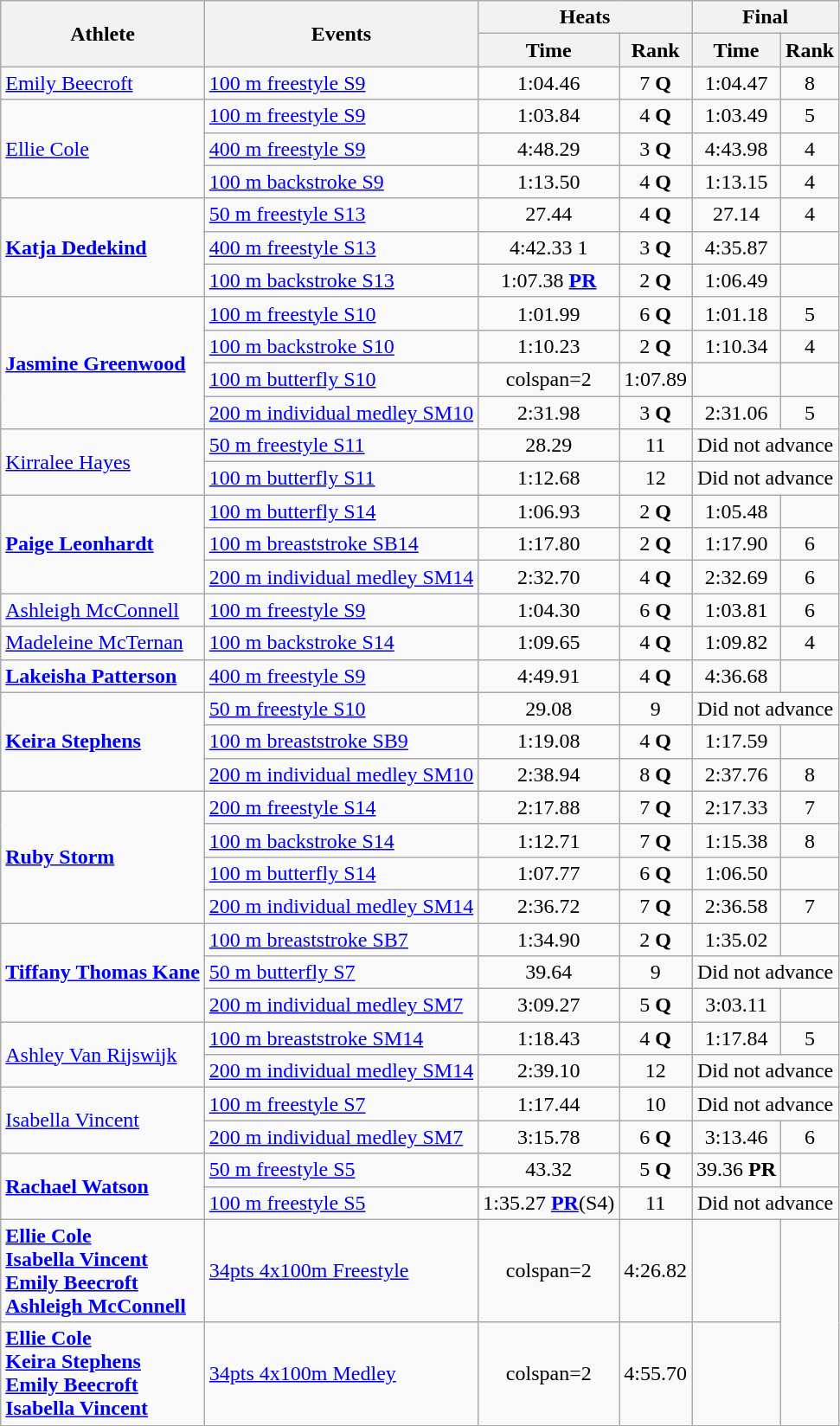<table class=wikitable>
<tr>
<th rowspan="2">Athlete</th>
<th rowspan="2">Events</th>
<th colspan="2">Heats</th>
<th colspan="2">Final</th>
</tr>
<tr>
<th>Time</th>
<th>Rank</th>
<th>Time</th>
<th>Rank</th>
</tr>
<tr align=center>
<td align=left><a href='#'>Emily Beecroft</a></td>
<td align=left><a href='#'>100 m freestyle S9</a></td>
<td>1:04.46</td>
<td>7 <strong>Q</strong></td>
<td>1:04.47</td>
<td>8</td>
</tr>
<tr align=center>
<td align=left rowspan=3><a href='#'>Ellie Cole</a></td>
<td align=left><a href='#'>100 m freestyle S9</a></td>
<td>1:03.84</td>
<td>4 <strong>Q</strong></td>
<td>1:03.49</td>
<td>5</td>
</tr>
<tr align=center>
<td align=left><a href='#'>400 m freestyle S9</a></td>
<td>4:48.29</td>
<td>3 <strong>Q</strong></td>
<td>4:43.98</td>
<td>4</td>
</tr>
<tr align=center>
<td align=left><a href='#'>100 m backstroke S9</a></td>
<td>1:13.50</td>
<td>4 <strong>Q</strong></td>
<td>1:13.15</td>
<td>4</td>
</tr>
<tr align=center>
<td align=left rowspan=3><strong><a href='#'>Katja Dedekind</a></strong></td>
<td align=left><a href='#'>50 m freestyle S13</a></td>
<td>27.44</td>
<td>4 <strong>Q</strong></td>
<td>27.14</td>
<td>4</td>
</tr>
<tr align=center>
<td align=left><a href='#'>400 m freestyle S13</a></td>
<td>4:42.33 1</td>
<td>3 <strong>Q</strong></td>
<td>4:35.87</td>
<td></td>
</tr>
<tr align=center>
<td align=left><a href='#'>100 m backstroke S13</a></td>
<td>1:07.38 <strong><a href='#'>PR</a></strong></td>
<td>2 <strong>Q</strong></td>
<td>1:06.49</td>
<td></td>
</tr>
<tr align=center>
<td align=left rowspan=4><strong><a href='#'>Jasmine Greenwood</a></strong></td>
<td align=left><a href='#'>100 m freestyle S10</a></td>
<td>1:01.99</td>
<td>6 <strong>Q</strong></td>
<td>1:01.18</td>
<td>5</td>
</tr>
<tr align=center>
<td align=left><a href='#'>100 m backstroke S10</a></td>
<td>1:10.23</td>
<td>2 <strong>Q</strong></td>
<td>1:10.34</td>
<td>4</td>
</tr>
<tr align=center>
<td align=left><a href='#'>100 m butterfly S10</a></td>
<td>colspan=2 </td>
<td>1:07.89</td>
<td></td>
</tr>
<tr align=center>
<td align=left><a href='#'>200 m individual medley SM10</a></td>
<td>2:31.98</td>
<td>3 <strong>Q</strong></td>
<td>2:31.06</td>
<td>5</td>
</tr>
<tr align=center>
<td rowspan=2 align=left><a href='#'>Kirralee Hayes</a></td>
<td align=left><a href='#'>50 m freestyle S11</a></td>
<td>28.29</td>
<td>11</td>
<td colspan=2>Did not advance</td>
</tr>
<tr align=center>
<td align=left><a href='#'>100 m butterfly S11</a></td>
<td>1:12.68</td>
<td>12</td>
<td align="center" colspan=2>Did not advance</td>
</tr>
<tr align=center>
<td align=left rowspan=3><strong><a href='#'>Paige Leonhardt</a></strong></td>
<td align=left><a href='#'>100 m butterfly S14</a></td>
<td>1:06.93</td>
<td>2 <strong>Q</strong></td>
<td>1:05.48</td>
<td></td>
</tr>
<tr align=center>
<td align=left><a href='#'>100 m breaststroke SB14</a></td>
<td>1:17.80</td>
<td>2 <strong>Q</strong></td>
<td>1:17.90</td>
<td>6</td>
</tr>
<tr align=center>
<td align=left><a href='#'>200 m individual medley SM14</a></td>
<td>2:32.70</td>
<td>4 <strong>Q</strong></td>
<td>2:32.69</td>
<td>6</td>
</tr>
<tr align=center>
<td align=left><a href='#'>Ashleigh McConnell</a></td>
<td align=left><a href='#'>100 m freestyle S9</a></td>
<td>1:04.30</td>
<td>6 <strong>Q</strong></td>
<td>1:03.81</td>
<td>6</td>
</tr>
<tr align=center>
<td align=left><a href='#'>Madeleine McTernan</a></td>
<td align=left><a href='#'>100 m backstroke S14</a></td>
<td>1:09.65</td>
<td>4 <strong>Q</strong></td>
<td>1:09.82</td>
<td>4</td>
</tr>
<tr align=center>
<td align=left><strong><a href='#'>Lakeisha Patterson</a></strong></td>
<td align=left><a href='#'>400 m freestyle S9</a></td>
<td>4:49.91</td>
<td>4 <strong>Q</strong></td>
<td>4:36.68</td>
<td></td>
</tr>
<tr align=center>
<td align=left rowspan=3><strong><a href='#'>Keira Stephens</a></strong></td>
<td align=left><a href='#'>50 m freestyle S10</a></td>
<td>29.08</td>
<td>9</td>
<td align="center" colspan=2>Did not advance</td>
</tr>
<tr align=center>
<td align=left><a href='#'>100 m breaststroke SB9</a></td>
<td>1:19.08</td>
<td>4 <strong>Q</strong></td>
<td>1:17.59</td>
<td></td>
</tr>
<tr align=center>
<td align=left><a href='#'>200 m individual medley SM10</a></td>
<td>2:38.94</td>
<td>8 <strong>Q</strong></td>
<td>2:37.76</td>
<td>8</td>
</tr>
<tr align=center>
<td rowspan=4 align=left><strong><a href='#'>Ruby Storm</a></strong></td>
<td align=left><a href='#'>200 m freestyle S14</a></td>
<td>2:17.88</td>
<td>7 <strong>Q</strong></td>
<td>2:17.33</td>
<td>7</td>
</tr>
<tr align=center>
<td align=left><a href='#'>100 m backstroke S14</a></td>
<td>1:12.71</td>
<td>7 <strong>Q</strong></td>
<td>1:15.38</td>
<td>8</td>
</tr>
<tr align=center>
<td align=left><a href='#'>100 m butterfly S14</a></td>
<td>1:07.77</td>
<td>6 <strong>Q</strong></td>
<td>1:06.50</td>
<td></td>
</tr>
<tr align=center>
<td align=left><a href='#'>200 m individual medley SM14</a></td>
<td>2:36.72</td>
<td>7 <strong>Q</strong></td>
<td>2:36.58</td>
<td>7</td>
</tr>
<tr align=center>
<td rowspan=3 align=left><strong><a href='#'>Tiffany Thomas Kane</a></strong></td>
<td align=left><a href='#'>100 m breaststroke SB7</a></td>
<td>1:34.90</td>
<td>2 <strong>Q</strong></td>
<td>1:35.02</td>
<td></td>
</tr>
<tr align=center>
<td align=left><a href='#'>50 m butterfly S7</a></td>
<td>39.64</td>
<td>9</td>
<td colspan=2>Did not advance</td>
</tr>
<tr align=center>
<td align=left><a href='#'>200 m individual medley SM7</a></td>
<td>3:09.27</td>
<td>5 <strong>Q</strong></td>
<td>3:03.11</td>
<td></td>
</tr>
<tr align=center>
<td align=left rowspan=2><a href='#'>Ashley Van Rijswijk</a></td>
<td align=left><a href='#'>100 m breaststroke SM14</a></td>
<td>1:18.43</td>
<td>4 <strong>Q</strong></td>
<td>1:17.84</td>
<td>5</td>
</tr>
<tr align=center>
<td align=left><a href='#'>200 m individual medley SM14</a></td>
<td>2:39.10</td>
<td>12</td>
<td colspan=2>Did not advance</td>
</tr>
<tr align=center>
<td align=left rowspan=2><a href='#'>Isabella Vincent</a></td>
<td align=left><a href='#'>100 m freestyle S7</a></td>
<td>1:17.44</td>
<td>10</td>
<td colspan=2>Did not advance</td>
</tr>
<tr align=center>
<td align=left><a href='#'>200 m individual medley SM7</a></td>
<td>3:15.78</td>
<td>6 <strong>Q</strong></td>
<td>3:13.46</td>
<td>6</td>
</tr>
<tr align=center>
<td rowspan=2 align=left><strong><a href='#'>Rachael Watson</a></strong></td>
<td align=left><a href='#'>50 m freestyle S5</a></td>
<td>43.32</td>
<td>5 <strong>Q</strong></td>
<td>39.36 <strong>PR</strong></td>
<td></td>
</tr>
<tr align=center>
<td align=left><a href='#'>100 m freestyle S5</a></td>
<td>1:35.27 <strong><a href='#'>PR</a></strong>(S4)</td>
<td>11</td>
<td align="center" colspan=2>Did not advance</td>
</tr>
<tr align=center>
<td align=left><strong><a href='#'>Ellie Cole</a> <br> <a href='#'>Isabella Vincent</a> <br> <a href='#'>Emily Beecroft</a> <br> <a href='#'>Ashleigh McConnell</a></strong></td>
<td align=left><a href='#'>34pts 4x100m Freestyle</a></td>
<td>colspan=2 </td>
<td>4:26.82</td>
<td></td>
</tr>
<tr align=center>
<td align=left><strong><a href='#'>Ellie Cole</a><br><a href='#'>Keira Stephens</a><br><a href='#'>Emily Beecroft</a><br><a href='#'>Isabella Vincent</a></strong></td>
<td align=left><a href='#'>34pts 4x100m Medley</a></td>
<td>colspan=2 </td>
<td>4:55.70</td>
<td></td>
</tr>
</table>
